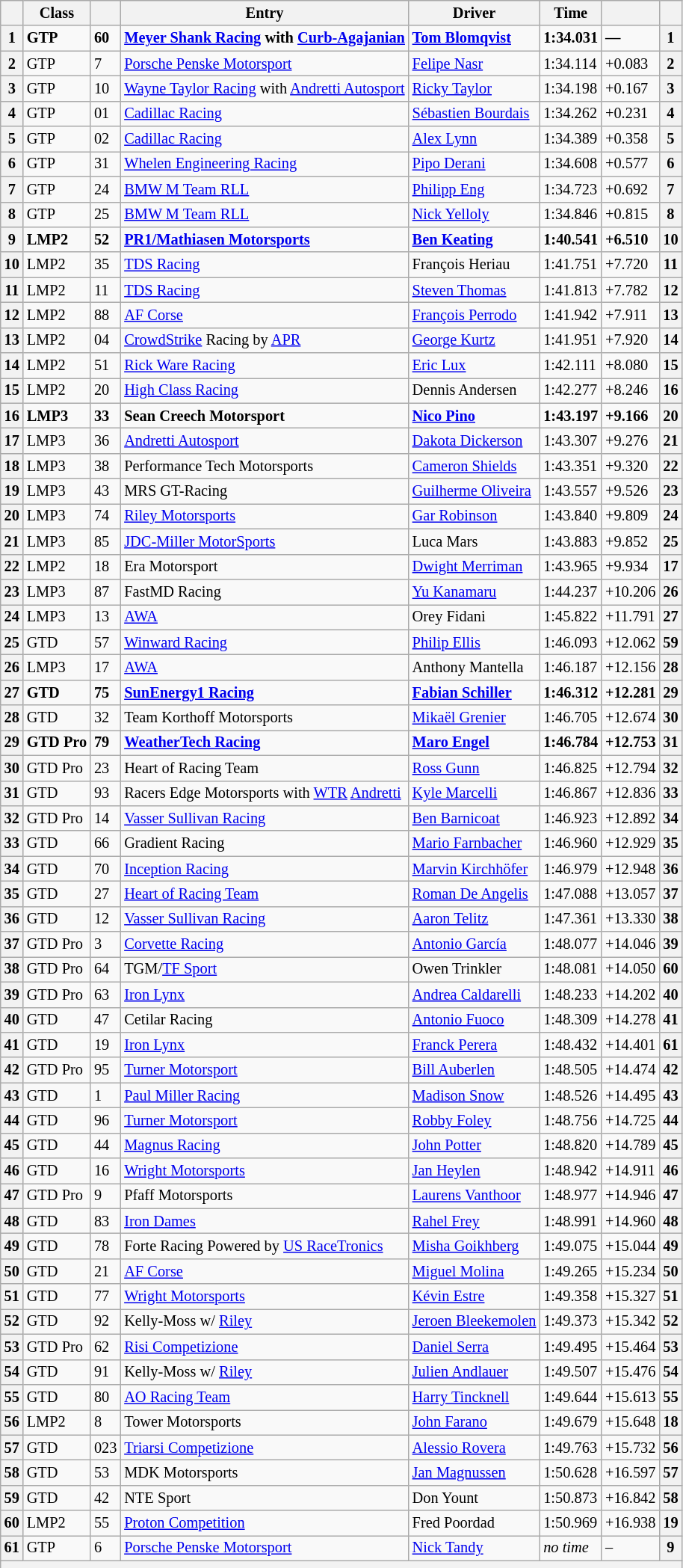<table class="wikitable" style="font-size: 85%;">
<tr>
<th scope="col"></th>
<th scope="col">Class</th>
<th scope="col"></th>
<th scope="col">Entry</th>
<th scope="col">Driver</th>
<th scope="col">Time</th>
<th scope="col"></th>
<th scope="col"></th>
</tr>
<tr style="font-weight:bold">
<th scope="row">1</th>
<td>GTP</td>
<td>60</td>
<td> <a href='#'>Meyer Shank Racing</a> with <a href='#'>Curb-Agajanian</a></td>
<td> <a href='#'>Tom Blomqvist</a></td>
<td>1:34.031</td>
<td>—</td>
<th>1</th>
</tr>
<tr>
<th scope="row">2</th>
<td>GTP</td>
<td>7</td>
<td> <a href='#'>Porsche Penske Motorsport</a></td>
<td> <a href='#'>Felipe Nasr</a></td>
<td>1:34.114</td>
<td>+0.083</td>
<th>2</th>
</tr>
<tr>
<th scope="row">3</th>
<td>GTP</td>
<td>10</td>
<td> <a href='#'>Wayne Taylor Racing</a> with <a href='#'>Andretti Autosport</a></td>
<td> <a href='#'>Ricky Taylor</a></td>
<td>1:34.198</td>
<td>+0.167</td>
<th>3</th>
</tr>
<tr>
<th scope="row">4</th>
<td>GTP</td>
<td>01</td>
<td> <a href='#'>Cadillac Racing</a></td>
<td> <a href='#'>Sébastien Bourdais</a></td>
<td>1:34.262</td>
<td>+0.231</td>
<th>4</th>
</tr>
<tr>
<th scope="row">5</th>
<td>GTP</td>
<td>02</td>
<td> <a href='#'>Cadillac Racing</a></td>
<td> <a href='#'>Alex Lynn</a></td>
<td>1:34.389</td>
<td>+0.358</td>
<th>5</th>
</tr>
<tr>
<th scope="row">6</th>
<td>GTP</td>
<td>31</td>
<td> <a href='#'>Whelen Engineering Racing</a></td>
<td> <a href='#'>Pipo Derani</a></td>
<td>1:34.608</td>
<td>+0.577</td>
<th>6</th>
</tr>
<tr>
<th scope="row">7</th>
<td>GTP</td>
<td>24</td>
<td> <a href='#'>BMW M Team RLL</a></td>
<td> <a href='#'>Philipp Eng</a></td>
<td>1:34.723</td>
<td>+0.692</td>
<th>7</th>
</tr>
<tr>
<th scope="row">8</th>
<td>GTP</td>
<td>25</td>
<td> <a href='#'>BMW M Team RLL</a></td>
<td> <a href='#'>Nick Yelloly</a></td>
<td>1:34.846</td>
<td>+0.815</td>
<th>8</th>
</tr>
<tr style="font-weight:bold">
<th scope=row>9</th>
<td>LMP2</td>
<td>52</td>
<td> <a href='#'>PR1/Mathiasen Motorsports</a></td>
<td> <a href='#'>Ben Keating</a></td>
<td>1:40.541</td>
<td>+6.510</td>
<th>10</th>
</tr>
<tr>
<th scope=row>10</th>
<td>LMP2</td>
<td>35</td>
<td> <a href='#'>TDS Racing</a></td>
<td> François Heriau</td>
<td>1:41.751</td>
<td>+7.720</td>
<th>11</th>
</tr>
<tr>
<th scope=row>11</th>
<td>LMP2</td>
<td>11</td>
<td> <a href='#'>TDS Racing</a></td>
<td> <a href='#'>Steven Thomas</a></td>
<td>1:41.813</td>
<td>+7.782</td>
<th>12</th>
</tr>
<tr>
<th scope=row>12</th>
<td>LMP2</td>
<td>88</td>
<td> <a href='#'>AF Corse</a></td>
<td> <a href='#'>François Perrodo</a></td>
<td>1:41.942</td>
<td>+7.911</td>
<th>13</th>
</tr>
<tr>
<th scope=row>13</th>
<td>LMP2</td>
<td>04</td>
<td> <a href='#'>CrowdStrike</a> Racing by <a href='#'>APR</a></td>
<td> <a href='#'>George Kurtz</a></td>
<td>1:41.951</td>
<td>+7.920</td>
<th>14</th>
</tr>
<tr>
<th scope=row>14</th>
<td>LMP2</td>
<td>51</td>
<td> <a href='#'>Rick Ware Racing</a></td>
<td> <a href='#'>Eric Lux</a></td>
<td>1:42.111</td>
<td>+8.080</td>
<th>15</th>
</tr>
<tr>
<th scope=row>15</th>
<td>LMP2</td>
<td>20</td>
<td> <a href='#'>High Class Racing</a></td>
<td> Dennis Andersen</td>
<td>1:42.277</td>
<td>+8.246</td>
<th>16</th>
</tr>
<tr style="font-weight:bold">
<th scope=row>16</th>
<td>LMP3</td>
<td>33</td>
<td> Sean Creech Motorsport</td>
<td> <a href='#'>Nico Pino</a></td>
<td>1:43.197</td>
<td>+9.166</td>
<th>20</th>
</tr>
<tr>
<th scope=row>17</th>
<td>LMP3</td>
<td>36</td>
<td> <a href='#'>Andretti Autosport</a></td>
<td> <a href='#'>Dakota Dickerson</a></td>
<td>1:43.307</td>
<td>+9.276</td>
<th>21</th>
</tr>
<tr>
<th scope=row>18</th>
<td>LMP3</td>
<td>38</td>
<td> Performance Tech Motorsports</td>
<td> <a href='#'>Cameron Shields</a></td>
<td>1:43.351</td>
<td>+9.320</td>
<th>22</th>
</tr>
<tr>
<th scope=row>19</th>
<td>LMP3</td>
<td>43</td>
<td> MRS GT-Racing</td>
<td> <a href='#'>Guilherme Oliveira</a></td>
<td>1:43.557</td>
<td>+9.526</td>
<th>23</th>
</tr>
<tr>
<th scope=row>20</th>
<td>LMP3</td>
<td>74</td>
<td> <a href='#'>Riley Motorsports</a></td>
<td> <a href='#'>Gar Robinson</a></td>
<td>1:43.840</td>
<td>+9.809</td>
<th>24</th>
</tr>
<tr>
<th scope=row>21</th>
<td>LMP3</td>
<td>85</td>
<td> <a href='#'>JDC-Miller MotorSports</a></td>
<td> Luca Mars</td>
<td>1:43.883</td>
<td>+9.852</td>
<th>25</th>
</tr>
<tr>
<th scope=row>22</th>
<td>LMP2</td>
<td>18</td>
<td> Era Motorsport</td>
<td> <a href='#'>Dwight Merriman</a></td>
<td>1:43.965</td>
<td>+9.934</td>
<th>17</th>
</tr>
<tr>
<th scope=row>23</th>
<td>LMP3</td>
<td>87</td>
<td> FastMD Racing</td>
<td> <a href='#'>Yu Kanamaru</a></td>
<td>1:44.237</td>
<td>+10.206</td>
<th>26</th>
</tr>
<tr>
<th scope=row>24</th>
<td>LMP3</td>
<td>13</td>
<td> <a href='#'>AWA</a></td>
<td> Orey Fidani</td>
<td>1:45.822</td>
<td>+11.791</td>
<th>27</th>
</tr>
<tr>
<th scope=row>25</th>
<td>GTD</td>
<td>57</td>
<td> <a href='#'>Winward Racing</a></td>
<td> <a href='#'>Philip Ellis</a></td>
<td>1:46.093</td>
<td>+12.062</td>
<th>59</th>
</tr>
<tr>
<th scope=row>26</th>
<td>LMP3</td>
<td>17</td>
<td> <a href='#'>AWA</a></td>
<td> Anthony Mantella</td>
<td>1:46.187</td>
<td>+12.156</td>
<th>28</th>
</tr>
<tr style="font-weight:bold">
<th scope=row>27</th>
<td>GTD</td>
<td>75</td>
<td> <a href='#'>SunEnergy1 Racing</a></td>
<td> <a href='#'>Fabian Schiller</a></td>
<td>1:46.312</td>
<td>+12.281</td>
<th>29</th>
</tr>
<tr>
<th scope=row>28</th>
<td>GTD</td>
<td>32</td>
<td> Team Korthoff Motorsports</td>
<td> <a href='#'>Mikaël Grenier</a></td>
<td>1:46.705</td>
<td>+12.674</td>
<th>30</th>
</tr>
<tr style="font-weight:bold">
<th scope=row>29</th>
<td>GTD Pro</td>
<td>79</td>
<td> <a href='#'>WeatherTech Racing</a></td>
<td> <a href='#'>Maro Engel</a></td>
<td>1:46.784</td>
<td>+12.753</td>
<th>31</th>
</tr>
<tr>
<th scope=row>30</th>
<td>GTD Pro</td>
<td>23</td>
<td> Heart of Racing Team</td>
<td> <a href='#'>Ross Gunn</a></td>
<td>1:46.825</td>
<td>+12.794</td>
<th>32</th>
</tr>
<tr>
<th scope=row>31</th>
<td>GTD</td>
<td>93</td>
<td> Racers Edge Motorsports with <a href='#'>WTR</a> <a href='#'>Andretti</a></td>
<td> <a href='#'>Kyle Marcelli</a></td>
<td>1:46.867</td>
<td>+12.836</td>
<th>33</th>
</tr>
<tr>
<th scope=row>32</th>
<td>GTD Pro</td>
<td>14</td>
<td> <a href='#'>Vasser Sullivan Racing</a></td>
<td> <a href='#'>Ben Barnicoat</a></td>
<td>1:46.923</td>
<td>+12.892</td>
<th>34</th>
</tr>
<tr>
<th scope=row>33</th>
<td>GTD</td>
<td>66</td>
<td> Gradient Racing</td>
<td> <a href='#'>Mario Farnbacher</a></td>
<td>1:46.960</td>
<td>+12.929</td>
<th>35</th>
</tr>
<tr>
<th scope=row>34</th>
<td>GTD</td>
<td>70</td>
<td> <a href='#'>Inception Racing</a></td>
<td> <a href='#'>Marvin Kirchhöfer</a></td>
<td>1:46.979</td>
<td>+12.948</td>
<th>36</th>
</tr>
<tr>
<th scope=row>35</th>
<td>GTD</td>
<td>27</td>
<td> <a href='#'>Heart of Racing Team</a></td>
<td> <a href='#'>Roman De Angelis</a></td>
<td>1:47.088</td>
<td>+13.057</td>
<th>37</th>
</tr>
<tr>
<th scope=row>36</th>
<td>GTD</td>
<td>12</td>
<td> <a href='#'>Vasser Sullivan Racing</a></td>
<td> <a href='#'>Aaron Telitz</a></td>
<td>1:47.361</td>
<td>+13.330</td>
<th>38</th>
</tr>
<tr>
<th scope=row>37</th>
<td>GTD Pro</td>
<td>3</td>
<td> <a href='#'>Corvette Racing</a></td>
<td> <a href='#'>Antonio García</a></td>
<td>1:48.077</td>
<td>+14.046</td>
<th>39</th>
</tr>
<tr>
<th scope=row>38</th>
<td>GTD Pro</td>
<td>64</td>
<td> TGM/<a href='#'>TF Sport</a></td>
<td> Owen Trinkler</td>
<td>1:48.081</td>
<td>+14.050</td>
<th>60</th>
</tr>
<tr>
<th scope=row>39</th>
<td>GTD Pro</td>
<td>63</td>
<td> <a href='#'>Iron Lynx</a></td>
<td> <a href='#'>Andrea Caldarelli</a></td>
<td>1:48.233</td>
<td>+14.202</td>
<th>40</th>
</tr>
<tr>
<th scope=row>40</th>
<td>GTD</td>
<td>47</td>
<td> Cetilar Racing</td>
<td> <a href='#'>Antonio Fuoco</a></td>
<td>1:48.309</td>
<td>+14.278</td>
<th>41</th>
</tr>
<tr>
<th scope=row>41</th>
<td>GTD</td>
<td>19</td>
<td> <a href='#'>Iron Lynx</a></td>
<td> <a href='#'>Franck Perera</a></td>
<td>1:48.432</td>
<td>+14.401</td>
<th>61</th>
</tr>
<tr>
<th scope=row>42</th>
<td>GTD Pro</td>
<td>95</td>
<td> <a href='#'>Turner Motorsport</a></td>
<td> <a href='#'>Bill Auberlen</a></td>
<td>1:48.505</td>
<td>+14.474</td>
<th>42</th>
</tr>
<tr>
<th scope=row>43</th>
<td>GTD</td>
<td>1</td>
<td> <a href='#'>Paul Miller Racing</a></td>
<td> <a href='#'>Madison Snow</a></td>
<td>1:48.526</td>
<td>+14.495</td>
<th>43</th>
</tr>
<tr>
<th scope=row>44</th>
<td>GTD</td>
<td>96</td>
<td> <a href='#'>Turner Motorsport</a></td>
<td> <a href='#'>Robby Foley</a></td>
<td>1:48.756</td>
<td>+14.725</td>
<th>44</th>
</tr>
<tr>
<th scope=row>45</th>
<td>GTD</td>
<td>44</td>
<td> <a href='#'>Magnus Racing</a></td>
<td> <a href='#'>John Potter</a></td>
<td>1:48.820</td>
<td>+14.789</td>
<th>45</th>
</tr>
<tr>
<th scope=row>46</th>
<td>GTD</td>
<td>16</td>
<td> <a href='#'>Wright Motorsports</a></td>
<td> <a href='#'>Jan Heylen</a></td>
<td>1:48.942</td>
<td>+14.911</td>
<th>46</th>
</tr>
<tr>
<th scope=row>47</th>
<td>GTD Pro</td>
<td>9</td>
<td> Pfaff Motorsports</td>
<td> <a href='#'>Laurens Vanthoor</a></td>
<td>1:48.977</td>
<td>+14.946</td>
<th>47</th>
</tr>
<tr>
<th scope=row>48</th>
<td>GTD</td>
<td>83</td>
<td> <a href='#'>Iron Dames</a></td>
<td> <a href='#'>Rahel Frey</a></td>
<td>1:48.991</td>
<td>+14.960</td>
<th>48</th>
</tr>
<tr>
<th scope=row>49</th>
<td>GTD</td>
<td>78</td>
<td> Forte Racing Powered by <a href='#'>US RaceTronics</a></td>
<td> <a href='#'>Misha Goikhberg</a></td>
<td>1:49.075</td>
<td>+15.044</td>
<th>49</th>
</tr>
<tr>
<th scope=row>50</th>
<td>GTD</td>
<td>21</td>
<td> <a href='#'>AF Corse</a></td>
<td> <a href='#'>Miguel Molina</a></td>
<td>1:49.265</td>
<td>+15.234</td>
<th>50</th>
</tr>
<tr>
<th scope=row>51</th>
<td>GTD</td>
<td>77</td>
<td> <a href='#'>Wright Motorsports</a></td>
<td> <a href='#'>Kévin Estre</a></td>
<td>1:49.358</td>
<td>+15.327</td>
<th>51</th>
</tr>
<tr>
<th scope=row>52</th>
<td>GTD</td>
<td>92</td>
<td> Kelly-Moss w/ <a href='#'>Riley</a></td>
<td> <a href='#'>Jeroen Bleekemolen</a></td>
<td>1:49.373</td>
<td>+15.342</td>
<th>52</th>
</tr>
<tr>
<th scope=row>53</th>
<td>GTD Pro</td>
<td>62</td>
<td> <a href='#'>Risi Competizione</a></td>
<td> <a href='#'>Daniel Serra</a></td>
<td>1:49.495</td>
<td>+15.464</td>
<th>53</th>
</tr>
<tr>
<th scope=row>54</th>
<td>GTD</td>
<td>91</td>
<td> Kelly-Moss w/ <a href='#'>Riley</a></td>
<td> <a href='#'>Julien Andlauer</a></td>
<td>1:49.507</td>
<td>+15.476</td>
<th>54</th>
</tr>
<tr>
<th scope=row>55</th>
<td>GTD</td>
<td>80</td>
<td> <a href='#'>AO Racing Team</a></td>
<td> <a href='#'>Harry Tincknell</a></td>
<td>1:49.644</td>
<td>+15.613</td>
<th>55</th>
</tr>
<tr>
<th scope=row>56</th>
<td>LMP2</td>
<td>8</td>
<td> Tower Motorsports</td>
<td> <a href='#'>John Farano</a></td>
<td>1:49.679</td>
<td>+15.648</td>
<th>18</th>
</tr>
<tr>
<th scope=row>57</th>
<td>GTD</td>
<td>023</td>
<td> <a href='#'>Triarsi Competizione</a></td>
<td> <a href='#'>Alessio Rovera</a></td>
<td>1:49.763</td>
<td>+15.732</td>
<th>56</th>
</tr>
<tr>
<th scope=row>58</th>
<td>GTD</td>
<td>53</td>
<td> MDK Motorsports</td>
<td> <a href='#'>Jan Magnussen</a></td>
<td>1:50.628</td>
<td>+16.597</td>
<th>57</th>
</tr>
<tr>
<th scope=row>59</th>
<td>GTD</td>
<td>42</td>
<td> NTE Sport</td>
<td> Don Yount</td>
<td>1:50.873</td>
<td>+16.842</td>
<th>58</th>
</tr>
<tr>
<th scope=row>60</th>
<td>LMP2</td>
<td>55</td>
<td> <a href='#'>Proton Competition</a></td>
<td> Fred Poordad</td>
<td>1:50.969</td>
<td>+16.938</td>
<th>19</th>
</tr>
<tr>
<th>61</th>
<td>GTP</td>
<td>6</td>
<td> <a href='#'>Porsche Penske Motorsport</a></td>
<td> <a href='#'>Nick Tandy</a></td>
<td><em>no time</em></td>
<td>–</td>
<th>9</th>
</tr>
<tr>
<th colspan=8> </th>
</tr>
</table>
